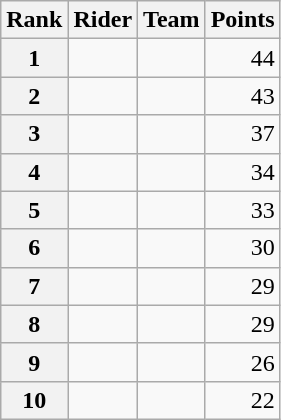<table class="wikitable" margin-bottom:0;">
<tr>
<th scope="col">Rank</th>
<th scope="col">Rider</th>
<th scope="col">Team</th>
<th scope="col">Points</th>
</tr>
<tr>
<th scope="row">1</th>
<td> </td>
<td></td>
<td align="right">44</td>
</tr>
<tr>
<th scope="row">2</th>
<td></td>
<td></td>
<td align="right">43</td>
</tr>
<tr>
<th scope="row">3</th>
<td></td>
<td></td>
<td align="right">37</td>
</tr>
<tr>
<th scope="row">4</th>
<td></td>
<td></td>
<td align="right">34</td>
</tr>
<tr>
<th scope="row">5</th>
<td></td>
<td></td>
<td align="right">33</td>
</tr>
<tr>
<th scope="row">6</th>
<td></td>
<td></td>
<td align="right">30</td>
</tr>
<tr>
<th scope="row">7</th>
<td> </td>
<td></td>
<td align="right">29</td>
</tr>
<tr>
<th scope="row">8</th>
<td></td>
<td></td>
<td align="right">29</td>
</tr>
<tr>
<th scope="row">9</th>
<td></td>
<td></td>
<td align="right">26</td>
</tr>
<tr>
<th scope="row">10</th>
<td></td>
<td></td>
<td align="right">22</td>
</tr>
</table>
